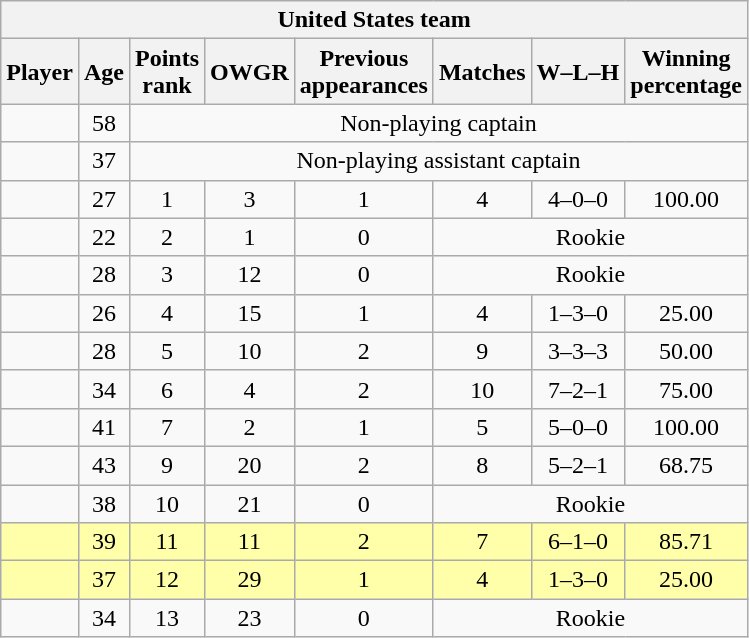<table class="wikitable sortable" style="text-align:center">
<tr>
<th colspan=8> United States team</th>
</tr>
<tr>
<th>Player</th>
<th>Age</th>
<th data-sort-type="number">Points<br>rank</th>
<th data-sort-type="number">OWGR</th>
<th data-sort-type="number">Previous<br>appearances</th>
<th data-sort-type="number">Matches</th>
<th data-sort-type="number">W–L–H</th>
<th data-sort-type="number">Winning<br>percentage</th>
</tr>
<tr>
<td align=left></td>
<td>58</td>
<td colspan=6>Non-playing captain</td>
</tr>
<tr>
<td align=left></td>
<td>37</td>
<td colspan=6>Non-playing assistant captain</td>
</tr>
<tr>
<td align=left></td>
<td>27</td>
<td>1</td>
<td>3</td>
<td>1</td>
<td>4</td>
<td>4–0–0</td>
<td>100.00</td>
</tr>
<tr>
<td align=left></td>
<td>22</td>
<td>2</td>
<td>1</td>
<td>0</td>
<td colspan=3>Rookie</td>
</tr>
<tr>
<td align=left></td>
<td>28</td>
<td>3</td>
<td>12</td>
<td>0</td>
<td colspan=3>Rookie</td>
</tr>
<tr>
<td align=left></td>
<td>26</td>
<td>4</td>
<td>15</td>
<td>1</td>
<td>4</td>
<td>1–3–0</td>
<td>25.00</td>
</tr>
<tr>
<td align=left></td>
<td>28</td>
<td>5</td>
<td>10</td>
<td>2</td>
<td>9</td>
<td>3–3–3</td>
<td>50.00</td>
</tr>
<tr>
<td align=left></td>
<td>34</td>
<td>6</td>
<td>4</td>
<td>2</td>
<td>10</td>
<td>7–2–1</td>
<td>75.00</td>
</tr>
<tr>
<td align=left></td>
<td>41</td>
<td>7</td>
<td>2</td>
<td>1</td>
<td>5</td>
<td>5–0–0</td>
<td>100.00</td>
</tr>
<tr>
<td align=left></td>
<td>43</td>
<td>9</td>
<td>20</td>
<td>2</td>
<td>8</td>
<td>5–2–1</td>
<td>68.75</td>
</tr>
<tr>
<td align=left></td>
<td>38</td>
<td>10</td>
<td>21</td>
<td>0</td>
<td colspan=3>Rookie</td>
</tr>
<tr style="background:#ffa;">
<td align=left></td>
<td>39</td>
<td>11</td>
<td>11</td>
<td>2</td>
<td>7</td>
<td>6–1–0</td>
<td>85.71</td>
</tr>
<tr style="background:#ffa;">
<td align=left></td>
<td>37</td>
<td>12</td>
<td>29</td>
<td>1</td>
<td>4</td>
<td>1–3–0</td>
<td>25.00</td>
</tr>
<tr>
<td align=left></td>
<td>34</td>
<td>13</td>
<td>23</td>
<td>0</td>
<td colspan=3>Rookie</td>
</tr>
</table>
